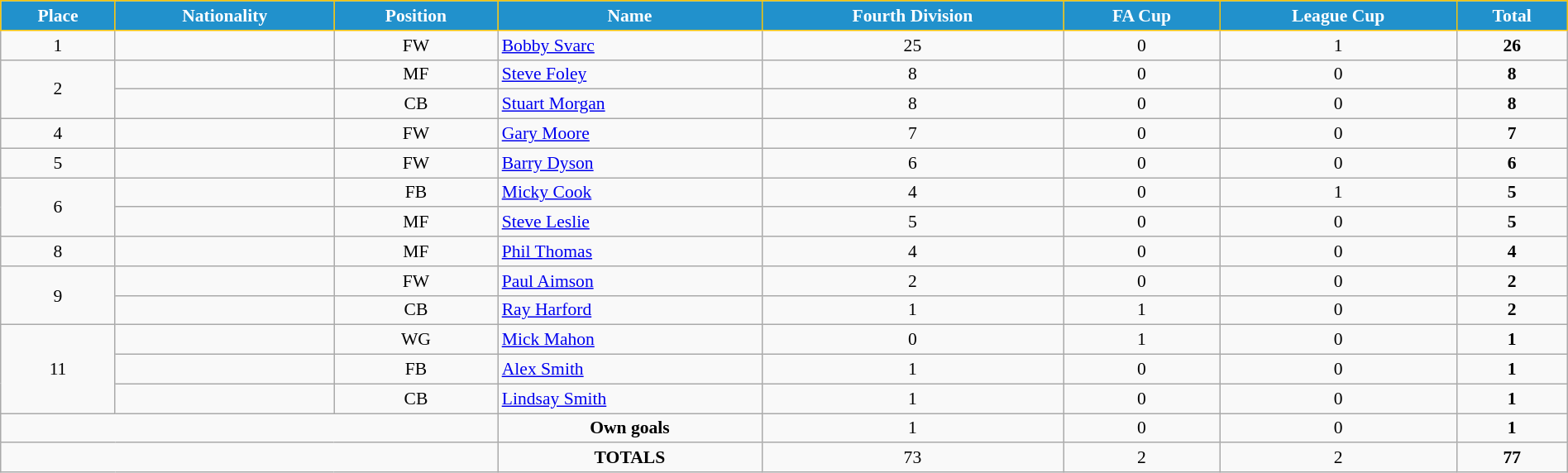<table class="wikitable" style="text-align:center; font-size:90%; width:100%;">
<tr>
<th style="background:#2191CC; color:white; border:1px solid #F7C408; text-align:center;">Place</th>
<th style="background:#2191CC; color:white; border:1px solid #F7C408; text-align:center;">Nationality</th>
<th style="background:#2191CC; color:white; border:1px solid #F7C408; text-align:center;">Position</th>
<th style="background:#2191CC; color:white; border:1px solid #F7C408; text-align:center;">Name</th>
<th style="background:#2191CC; color:white; border:1px solid #F7C408; text-align:center;">Fourth Division</th>
<th style="background:#2191CC; color:white; border:1px solid #F7C408; text-align:center;">FA Cup</th>
<th style="background:#2191CC; color:white; border:1px solid #F7C408; text-align:center;">League Cup</th>
<th style="background:#2191CC; color:white; border:1px solid #F7C408; text-align:center;">Total</th>
</tr>
<tr>
<td>1</td>
<td></td>
<td>FW</td>
<td align="left"><a href='#'>Bobby Svarc</a></td>
<td>25</td>
<td>0</td>
<td>1</td>
<td><strong>26</strong></td>
</tr>
<tr>
<td rowspan=2>2</td>
<td></td>
<td>MF</td>
<td align="left"><a href='#'>Steve Foley</a></td>
<td>8</td>
<td>0</td>
<td>0</td>
<td><strong>8</strong></td>
</tr>
<tr>
<td></td>
<td>CB</td>
<td align="left"><a href='#'>Stuart Morgan</a></td>
<td>8</td>
<td>0</td>
<td>0</td>
<td><strong>8</strong></td>
</tr>
<tr>
<td>4</td>
<td></td>
<td>FW</td>
<td align="left"><a href='#'>Gary Moore</a></td>
<td>7</td>
<td>0</td>
<td>0</td>
<td><strong>7</strong></td>
</tr>
<tr>
<td>5</td>
<td></td>
<td>FW</td>
<td align="left"><a href='#'>Barry Dyson</a></td>
<td>6</td>
<td>0</td>
<td>0</td>
<td><strong>6</strong></td>
</tr>
<tr>
<td rowspan=2>6</td>
<td></td>
<td>FB</td>
<td align="left"><a href='#'>Micky Cook</a></td>
<td>4</td>
<td>0</td>
<td>1</td>
<td><strong>5</strong></td>
</tr>
<tr>
<td></td>
<td>MF</td>
<td align="left"><a href='#'>Steve Leslie</a></td>
<td>5</td>
<td>0</td>
<td>0</td>
<td><strong>5</strong></td>
</tr>
<tr>
<td>8</td>
<td></td>
<td>MF</td>
<td align="left"><a href='#'>Phil Thomas</a></td>
<td>4</td>
<td>0</td>
<td>0</td>
<td><strong>4</strong></td>
</tr>
<tr>
<td rowspan=2>9</td>
<td></td>
<td>FW</td>
<td align="left"><a href='#'>Paul Aimson</a></td>
<td>2</td>
<td>0</td>
<td>0</td>
<td><strong>2</strong></td>
</tr>
<tr>
<td></td>
<td>CB</td>
<td align="left"><a href='#'>Ray Harford</a></td>
<td>1</td>
<td>1</td>
<td>0</td>
<td><strong>2</strong></td>
</tr>
<tr>
<td rowspan=3>11</td>
<td></td>
<td>WG</td>
<td align="left"><a href='#'>Mick Mahon</a></td>
<td>0</td>
<td>1</td>
<td>0</td>
<td><strong>1</strong></td>
</tr>
<tr>
<td></td>
<td>FB</td>
<td align="left"><a href='#'>Alex Smith</a></td>
<td>1</td>
<td>0</td>
<td>0</td>
<td><strong>1</strong></td>
</tr>
<tr>
<td></td>
<td>CB</td>
<td align="left"><a href='#'>Lindsay Smith</a></td>
<td>1</td>
<td>0</td>
<td>0</td>
<td><strong>1</strong></td>
</tr>
<tr>
<td colspan="3"></td>
<td><strong>Own goals</strong></td>
<td>1</td>
<td>0</td>
<td>0</td>
<td><strong>1</strong></td>
</tr>
<tr>
<td colspan="3"></td>
<td><strong>TOTALS</strong></td>
<td>73</td>
<td>2</td>
<td>2</td>
<td><strong>77</strong></td>
</tr>
</table>
